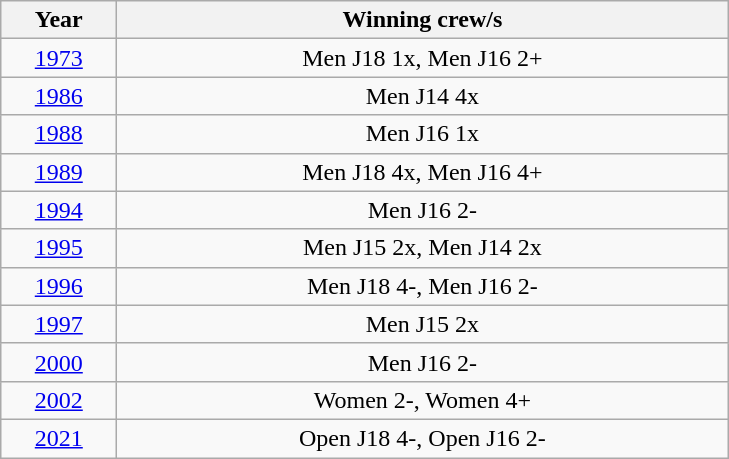<table class="wikitable" style="text-align:center">
<tr>
<th width=70>Year</th>
<th width=400>Winning crew/s</th>
</tr>
<tr>
<td><a href='#'>1973</a></td>
<td>Men J18 1x, Men J16 2+</td>
</tr>
<tr>
<td><a href='#'>1986</a></td>
<td>Men J14 4x</td>
</tr>
<tr>
<td><a href='#'>1988</a></td>
<td>Men J16 1x </td>
</tr>
<tr>
<td><a href='#'>1989</a></td>
<td>Men J18 4x, Men J16 4+</td>
</tr>
<tr>
<td><a href='#'>1994</a></td>
<td>Men J16 2-</td>
</tr>
<tr>
<td><a href='#'>1995</a></td>
<td>Men J15 2x, Men J14 2x</td>
</tr>
<tr>
<td><a href='#'>1996</a></td>
<td>Men J18 4-, Men J16 2-</td>
</tr>
<tr>
<td><a href='#'>1997</a></td>
<td>Men J15 2x </td>
</tr>
<tr>
<td><a href='#'>2000</a></td>
<td>Men J16 2-</td>
</tr>
<tr>
<td><a href='#'>2002</a></td>
<td>Women 2-, Women 4+ </td>
</tr>
<tr>
<td><a href='#'>2021</a></td>
<td>Open J18 4-, Open J16 2- </td>
</tr>
</table>
